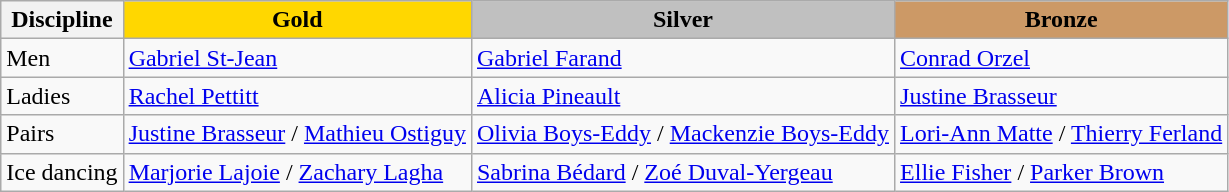<table class="wikitable">
<tr>
<th>Discipline</th>
<td align=center bgcolor=gold><strong>Gold</strong></td>
<td align=center bgcolor=silver><strong>Silver</strong></td>
<td align=center bgcolor=cc9966><strong>Bronze</strong></td>
</tr>
<tr>
<td>Men</td>
<td><a href='#'>Gabriel St-Jean</a></td>
<td><a href='#'>Gabriel Farand</a></td>
<td><a href='#'>Conrad Orzel</a></td>
</tr>
<tr>
<td>Ladies</td>
<td><a href='#'>Rachel Pettitt</a></td>
<td><a href='#'>Alicia Pineault</a></td>
<td><a href='#'>Justine Brasseur</a></td>
</tr>
<tr>
<td>Pairs</td>
<td><a href='#'>Justine Brasseur</a> / <a href='#'>Mathieu Ostiguy</a></td>
<td><a href='#'>Olivia Boys-Eddy</a> / <a href='#'>Mackenzie Boys-Eddy</a></td>
<td><a href='#'>Lori-Ann Matte</a> / <a href='#'>Thierry Ferland</a></td>
</tr>
<tr>
<td>Ice dancing</td>
<td><a href='#'>Marjorie Lajoie</a> / <a href='#'>Zachary Lagha</a></td>
<td><a href='#'>Sabrina Bédard</a> / <a href='#'>Zoé Duval-Yergeau</a></td>
<td><a href='#'>Ellie Fisher</a> / <a href='#'>Parker Brown</a></td>
</tr>
</table>
